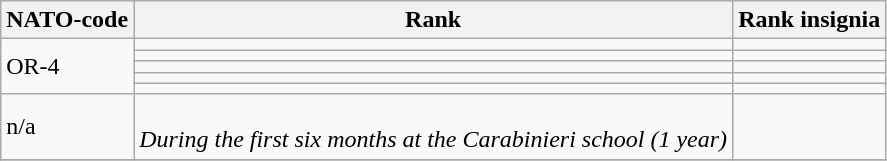<table class="wikitable">
<tr>
<th>NATO-code</th>
<th>Rank</th>
<th>Rank insignia </th>
</tr>
<tr>
<td rowspan=5>OR-4</td>
<td></td>
<td style="text-align:center;"></td>
</tr>
<tr>
<td></td>
<td style="text-align:center;"></td>
</tr>
<tr>
<td></td>
<td style="text-align:center;"></td>
</tr>
<tr>
<td></td>
<td style="text-align:center;"></td>
</tr>
<tr>
<td></td>
<td style="text-align:center;"></td>
</tr>
<tr>
<td>n/a</td>
<td><br><em>During the first six months at the Carabinieri school (1 year) </em></td>
<td style="text-align:center;"></td>
</tr>
<tr>
</tr>
</table>
